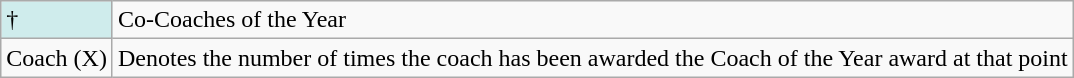<table class="wikitable">
<tr>
<td bgcolor=#CFECEC>†</td>
<td>Co-Coaches of the Year</td>
</tr>
<tr>
<td>Coach (X)</td>
<td>Denotes the number of times the coach has been awarded the Coach of the Year award at that point</td>
</tr>
</table>
